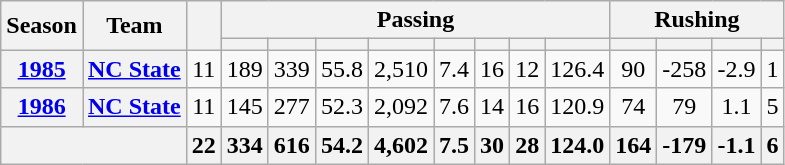<table class="wikitable" style="text-align:center;">
<tr>
<th rowspan="2">Season</th>
<th rowspan="2">Team</th>
<th rowspan="2"></th>
<th colspan="8">Passing</th>
<th colspan="4">Rushing</th>
</tr>
<tr>
<th></th>
<th></th>
<th></th>
<th></th>
<th></th>
<th></th>
<th></th>
<th></th>
<th></th>
<th></th>
<th></th>
<th></th>
</tr>
<tr>
<th><a href='#'>1985</a></th>
<th><a href='#'>NC State</a></th>
<td>11</td>
<td>189</td>
<td>339</td>
<td>55.8</td>
<td>2,510</td>
<td>7.4</td>
<td>16</td>
<td>12</td>
<td>126.4</td>
<td>90</td>
<td>-258</td>
<td>-2.9</td>
<td>1</td>
</tr>
<tr>
<th><a href='#'>1986</a></th>
<th><a href='#'>NC State</a></th>
<td>11</td>
<td>145</td>
<td>277</td>
<td>52.3</td>
<td>2,092</td>
<td>7.6</td>
<td>14</td>
<td>16</td>
<td>120.9</td>
<td>74</td>
<td>79</td>
<td>1.1</td>
<td>5</td>
</tr>
<tr>
<th colspan="2"></th>
<th>22</th>
<th>334</th>
<th>616</th>
<th>54.2</th>
<th>4,602</th>
<th>7.5</th>
<th>30</th>
<th>28</th>
<th>124.0</th>
<th>164</th>
<th>-179</th>
<th>-1.1</th>
<th>6</th>
</tr>
</table>
